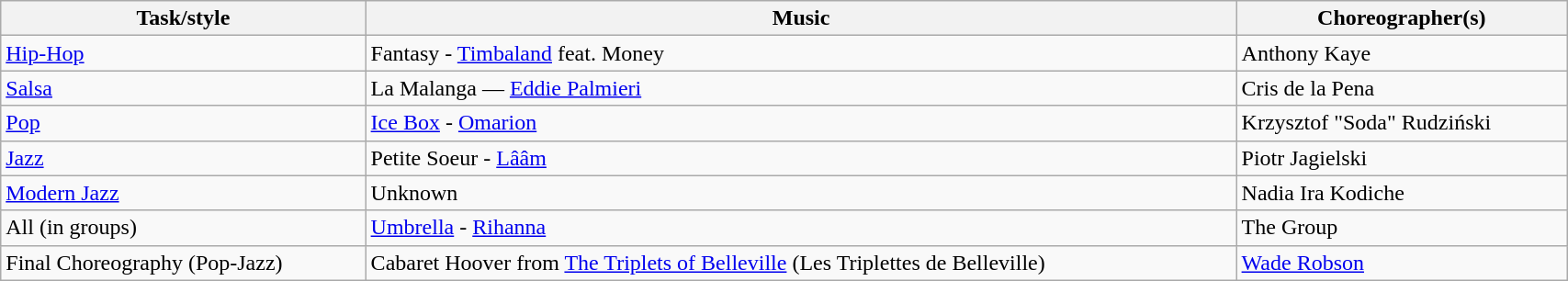<table class="wikitable" style="width:90%;">
<tr>
<th>Task/style</th>
<th>Music</th>
<th>Choreographer(s)</th>
</tr>
<tr>
<td><a href='#'>Hip-Hop</a></td>
<td>Fantasy - <a href='#'>Timbaland</a> feat. Money</td>
<td>Anthony Kaye</td>
</tr>
<tr>
<td><a href='#'>Salsa</a></td>
<td>La Malanga — <a href='#'>Eddie Palmieri</a></td>
<td>Cris de la Pena</td>
</tr>
<tr>
<td><a href='#'>Pop</a></td>
<td><a href='#'>Ice Box</a> - <a href='#'>Omarion</a></td>
<td>Krzysztof "Soda" Rudziński</td>
</tr>
<tr>
<td><a href='#'>Jazz</a></td>
<td>Petite Soeur - <a href='#'>Lââm</a></td>
<td>Piotr Jagielski</td>
</tr>
<tr>
<td><a href='#'>Modern Jazz</a></td>
<td>Unknown</td>
<td>Nadia Ira Kodiche</td>
</tr>
<tr>
<td>All (in groups)</td>
<td><a href='#'>Umbrella</a> - <a href='#'>Rihanna</a></td>
<td>The Group</td>
</tr>
<tr>
<td>Final Choreography (Pop-Jazz)</td>
<td>Cabaret Hoover from <a href='#'>The Triplets of Belleville</a> (Les Triplettes de Belleville)</td>
<td><a href='#'>Wade Robson</a></td>
</tr>
</table>
